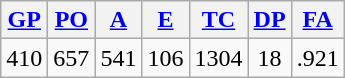<table class="wikitable">
<tr>
<th><a href='#'>GP</a></th>
<th><a href='#'>PO</a></th>
<th><a href='#'>A</a></th>
<th><a href='#'>E</a></th>
<th><a href='#'>TC</a></th>
<th><a href='#'>DP</a></th>
<th><a href='#'>FA</a></th>
</tr>
<tr align=center>
<td>410</td>
<td>657</td>
<td>541</td>
<td>106</td>
<td>1304</td>
<td>18</td>
<td>.921</td>
</tr>
</table>
